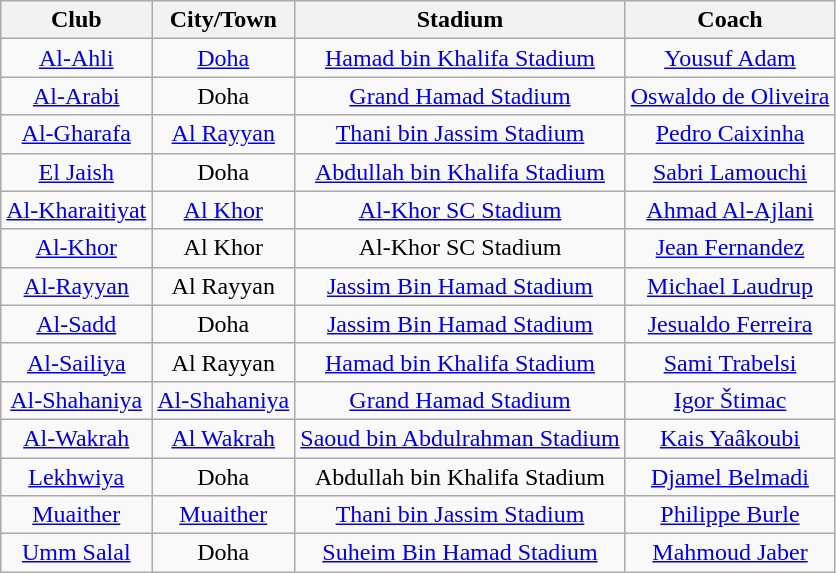<table class="wikitable sortable" style="text-align: center;">
<tr>
<th>Club</th>
<th>City/Town</th>
<th>Stadium</th>
<th>Coach</th>
</tr>
<tr>
<td><a href='#'>Al-Ahli</a></td>
<td><a href='#'>Doha</a></td>
<td><a href='#'>Hamad bin Khalifa Stadium</a></td>
<td> <a href='#'>Yousuf Adam</a></td>
</tr>
<tr>
<td><a href='#'>Al-Arabi</a></td>
<td>Doha</td>
<td><a href='#'>Grand Hamad Stadium</a></td>
<td> <a href='#'>Oswaldo de Oliveira</a></td>
</tr>
<tr>
<td><a href='#'>Al-Gharafa</a></td>
<td><a href='#'>Al Rayyan</a></td>
<td><a href='#'>Thani bin Jassim Stadium</a></td>
<td> <a href='#'>Pedro Caixinha</a></td>
</tr>
<tr>
<td><a href='#'>El Jaish</a></td>
<td>Doha</td>
<td><a href='#'>Abdullah bin Khalifa Stadium</a></td>
<td> <a href='#'>Sabri Lamouchi</a></td>
</tr>
<tr>
<td><a href='#'>Al-Kharaitiyat</a></td>
<td><a href='#'>Al Khor</a></td>
<td><a href='#'>Al-Khor SC Stadium</a></td>
<td> <a href='#'>Ahmad Al-Ajlani</a></td>
</tr>
<tr>
<td><a href='#'>Al-Khor</a></td>
<td>Al Khor</td>
<td>Al-Khor SC Stadium</td>
<td> <a href='#'>Jean Fernandez</a></td>
</tr>
<tr>
<td><a href='#'>Al-Rayyan</a></td>
<td>Al Rayyan</td>
<td><a href='#'>Jassim Bin Hamad Stadium</a></td>
<td> <a href='#'>Michael Laudrup</a></td>
</tr>
<tr>
<td><a href='#'>Al-Sadd</a></td>
<td>Doha</td>
<td><a href='#'>Jassim Bin Hamad Stadium</a></td>
<td> <a href='#'>Jesualdo Ferreira</a></td>
</tr>
<tr>
<td><a href='#'>Al-Sailiya</a></td>
<td>Al Rayyan</td>
<td><a href='#'>Hamad bin Khalifa Stadium</a></td>
<td> <a href='#'>Sami Trabelsi</a></td>
</tr>
<tr>
<td><a href='#'>Al-Shahaniya</a></td>
<td><a href='#'>Al-Shahaniya</a></td>
<td><a href='#'>Grand Hamad Stadium</a></td>
<td> <a href='#'>Igor Štimac</a></td>
</tr>
<tr>
<td><a href='#'>Al-Wakrah</a></td>
<td><a href='#'>Al Wakrah</a></td>
<td><a href='#'>Saoud bin Abdulrahman Stadium</a></td>
<td> <a href='#'>Kais Yaâkoubi</a></td>
</tr>
<tr>
<td><a href='#'>Lekhwiya</a></td>
<td>Doha</td>
<td>Abdullah bin Khalifa Stadium</td>
<td> <a href='#'>Djamel Belmadi</a></td>
</tr>
<tr>
<td><a href='#'>Muaither</a></td>
<td><a href='#'>Muaither</a></td>
<td><a href='#'>Thani bin Jassim Stadium</a></td>
<td> <a href='#'>Philippe Burle</a></td>
</tr>
<tr>
<td><a href='#'>Umm Salal</a></td>
<td>Doha</td>
<td><a href='#'>Suheim Bin Hamad Stadium</a></td>
<td> <a href='#'>Mahmoud Jaber</a></td>
</tr>
</table>
